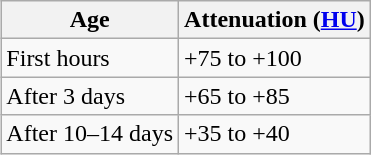<table class="wikitable" align="right">
<tr>
<th>Age</th>
<th>Attenuation (<a href='#'>HU</a>)</th>
</tr>
<tr>
<td>First hours</td>
<td>+75 to +100</td>
</tr>
<tr>
<td>After 3 days</td>
<td>+65 to +85</td>
</tr>
<tr>
<td>After 10–14 days</td>
<td>+35 to +40</td>
</tr>
</table>
